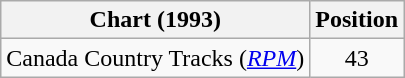<table class="wikitable sortable">
<tr>
<th scope="col">Chart (1993)</th>
<th scope="col">Position</th>
</tr>
<tr>
<td>Canada Country Tracks (<em><a href='#'>RPM</a></em>)</td>
<td align="center">43</td>
</tr>
</table>
